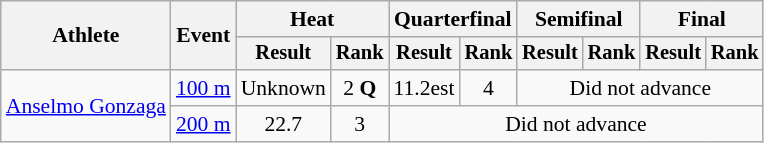<table class="wikitable" style="font-size:90%">
<tr>
<th rowspan="2">Athlete</th>
<th rowspan="2">Event</th>
<th colspan="2">Heat</th>
<th colspan="2">Quarterfinal</th>
<th colspan="2">Semifinal</th>
<th colspan="2">Final</th>
</tr>
<tr style="font-size:95%">
<th>Result</th>
<th>Rank</th>
<th>Result</th>
<th>Rank</th>
<th>Result</th>
<th>Rank</th>
<th>Result</th>
<th>Rank</th>
</tr>
<tr align=center>
<td align=left rowspan=2><a href='#'>Anselmo Gonzaga</a></td>
<td align=left><a href='#'>100 m</a></td>
<td>Unknown</td>
<td>2  <strong>Q</strong></td>
<td>11.2est</td>
<td>4</td>
<td colspan=4>Did not advance</td>
</tr>
<tr align=center>
<td align=left><a href='#'>200 m</a></td>
<td>22.7</td>
<td>3</td>
<td colspan=6>Did not advance</td>
</tr>
</table>
